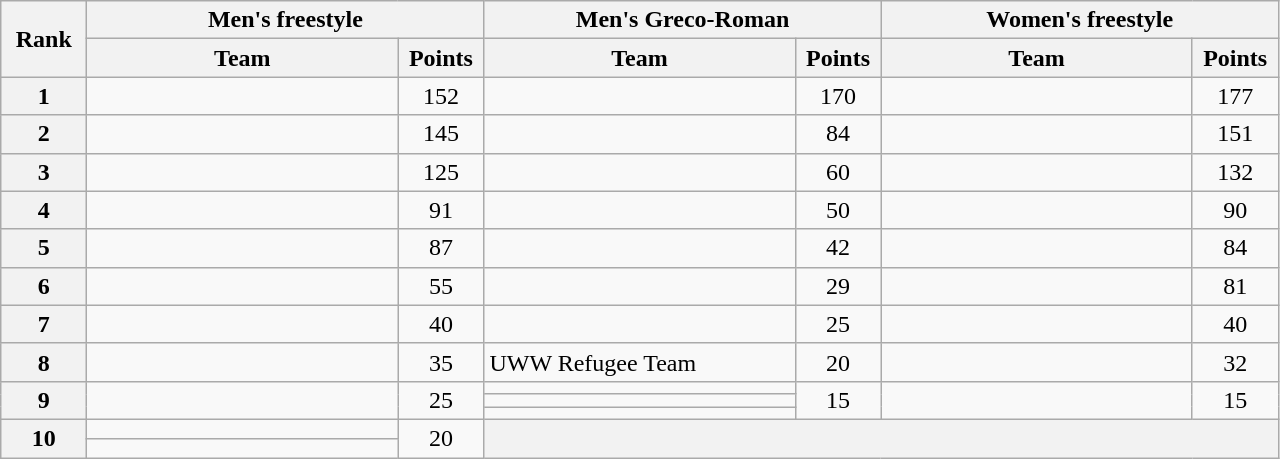<table class="wikitable" style="text-align:center;">
<tr>
<th width=50 rowspan="2">Rank</th>
<th colspan="2">Men's freestyle</th>
<th colspan="2">Men's Greco-Roman</th>
<th colspan="2">Women's freestyle</th>
</tr>
<tr>
<th width=200>Team</th>
<th width=50>Points</th>
<th width=200>Team</th>
<th width=50>Points</th>
<th width=200>Team</th>
<th width=50>Points</th>
</tr>
<tr>
<th>1</th>
<td align=left></td>
<td>152</td>
<td align=left></td>
<td>170</td>
<td align=left></td>
<td>177</td>
</tr>
<tr>
<th>2</th>
<td align=left></td>
<td>145</td>
<td align=left></td>
<td>84</td>
<td align=left></td>
<td>151</td>
</tr>
<tr>
<th>3</th>
<td align=left></td>
<td>125</td>
<td align=left></td>
<td>60</td>
<td align=left></td>
<td>132</td>
</tr>
<tr>
<th>4</th>
<td align=left></td>
<td>91</td>
<td align=left></td>
<td>50</td>
<td align=left></td>
<td>90</td>
</tr>
<tr>
<th>5</th>
<td align=left></td>
<td>87</td>
<td align=left></td>
<td>42</td>
<td align=left></td>
<td>84</td>
</tr>
<tr>
<th>6</th>
<td align=left></td>
<td>55</td>
<td align=left></td>
<td>29</td>
<td align=left></td>
<td>81</td>
</tr>
<tr>
<th>7</th>
<td align=left></td>
<td>40</td>
<td align=left></td>
<td>25</td>
<td align=left></td>
<td>40</td>
</tr>
<tr>
<th>8</th>
<td align=left></td>
<td>35</td>
<td align=left>UWW Refugee Team</td>
<td>20</td>
<td align="left"></td>
<td>32</td>
</tr>
<tr>
<th rowspan="3">9</th>
<td rowspan="3" align="left"></td>
<td rowspan="3">25</td>
<td align=left></td>
<td rowspan="3">15</td>
<td rowspan="3" align="left"></td>
<td rowspan="3">15</td>
</tr>
<tr>
<td align=left></td>
</tr>
<tr>
<td align=left></td>
</tr>
<tr>
<th rowspan="2">10</th>
<td align="left"></td>
<td rowspan="2">20</td>
<th colspan="4" rowspan="2" align="left"></th>
</tr>
<tr>
<td align=left></td>
</tr>
</table>
